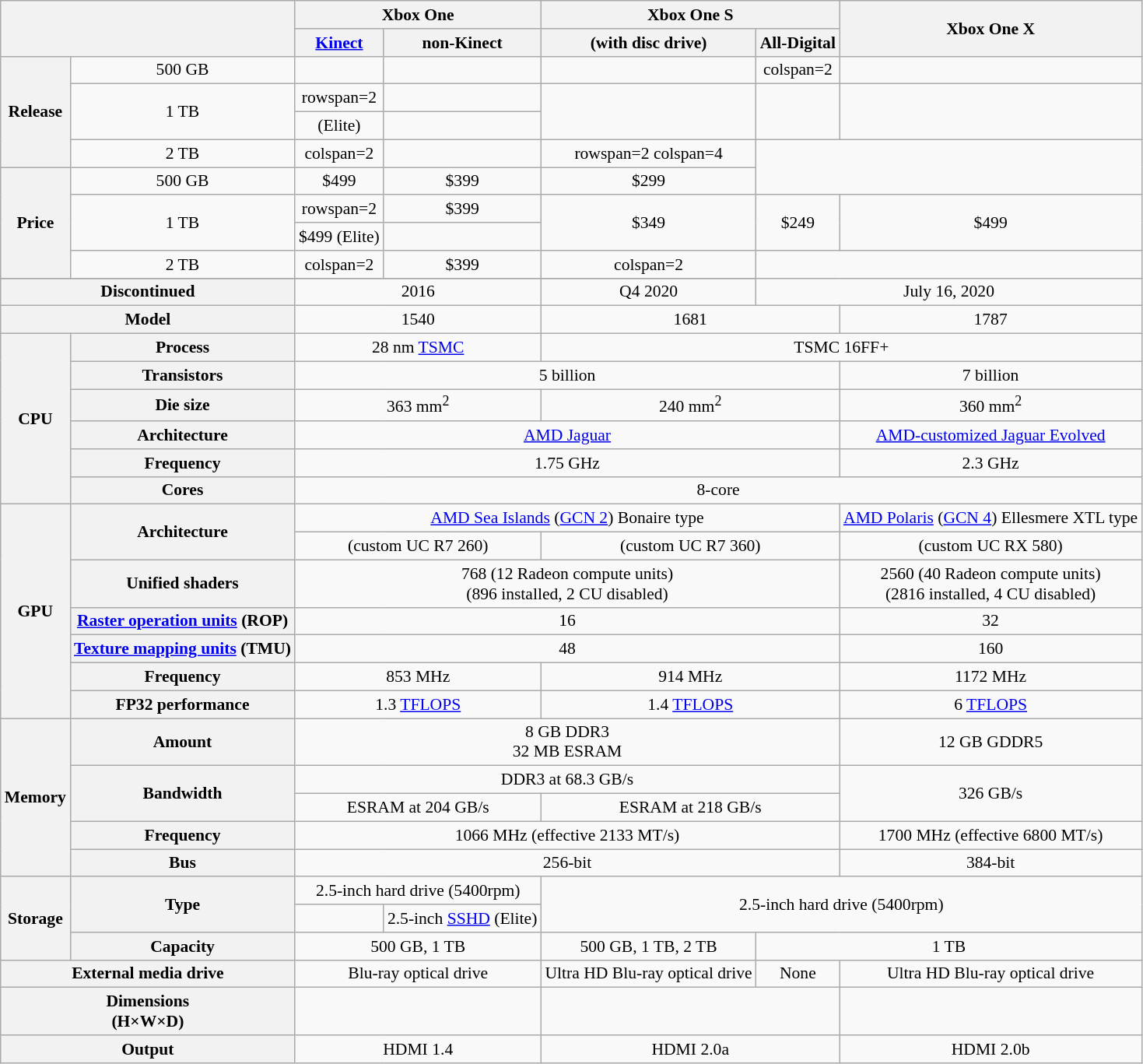<table class="wikitable" style="text-align: center;font-size:90%;">
<tr>
<th colspan=2 rowspan=2></th>
<th colspan=2>Xbox One</th>
<th colspan=2>Xbox One S</th>
<th rowspan=2>Xbox One X</th>
</tr>
<tr>
<th><a href='#'>Kinect</a></th>
<th>non-Kinect</th>
<th>(with disc drive)</th>
<th>All-Digital</th>
</tr>
<tr>
<th rowspan=4>Release</th>
<td>500 GB</td>
<td></td>
<td></td>
<td></td>
<td>colspan=2 </td>
</tr>
<tr>
<td rowspan=2>1 TB</td>
<td>rowspan=2 </td>
<td></td>
<td rowspan=2></td>
<td rowspan=2></td>
<td rowspan=2></td>
</tr>
<tr>
<td> (Elite)</td>
</tr>
<tr>
<td>2 TB</td>
<td>colspan=2 </td>
<td></td>
<td>rowspan=2 colspan=4 </td>
</tr>
<tr>
<th rowspan=4>Price</th>
<td>500 GB</td>
<td>$499</td>
<td>$399</td>
<td>$299</td>
</tr>
<tr>
<td rowspan=2>1 TB</td>
<td>rowspan=2 </td>
<td>$399</td>
<td rowspan=2>$349</td>
<td rowspan=2>$249</td>
<td rowspan=2>$499</td>
</tr>
<tr>
<td>$499 (Elite)</td>
</tr>
<tr>
<td>2 TB</td>
<td>colspan=2 </td>
<td>$399</td>
<td>colspan=2 </td>
</tr>
<tr>
</tr>
<tr>
<th colspan=2>Discontinued</th>
<td colspan=2>2016</td>
<td>Q4 2020 </td>
<td colspan=2>July 16, 2020</td>
</tr>
<tr>
<th colspan=2>Model</th>
<td colspan=2>1540</td>
<td colspan=2>1681</td>
<td>1787</td>
</tr>
<tr>
<th rowspan=6>CPU</th>
<th>Process</th>
<td colspan=2>28 nm <a href='#'>TSMC</a></td>
<td colspan="3">TSMC 16FF+</td>
</tr>
<tr>
<th>Transistors</th>
<td colspan="4">5 billion</td>
<td>7 billion</td>
</tr>
<tr>
<th>Die size</th>
<td colspan=2>363 mm<sup>2</sup></td>
<td colspan=2>240 mm<sup>2</sup></td>
<td>360 mm<sup>2</sup></td>
</tr>
<tr>
<th>Architecture</th>
<td colspan="4"><a href='#'>AMD Jaguar</a></td>
<td><a href='#'>AMD-customized Jaguar Evolved</a></td>
</tr>
<tr>
<th>Frequency</th>
<td colspan="4">1.75 GHz</td>
<td>2.3 GHz</td>
</tr>
<tr>
<th>Cores</th>
<td colspan="5">8-core</td>
</tr>
<tr>
<th rowspan=7>GPU</th>
<th rowspan=2>Architecture</th>
<td colspan="4"><a href='#'>AMD Sea Islands</a> (<a href='#'>GCN 2</a>) Bonaire type</td>
<td><a href='#'>AMD Polaris</a> (<a href='#'>GCN 4</a>) Ellesmere XTL type</td>
</tr>
<tr>
<td colspan=2>(custom UC R7 260)</td>
<td colspan=2>(custom UC R7 360)</td>
<td>(custom UC RX 580)</td>
</tr>
<tr>
<th>Unified shaders</th>
<td colspan="4">768 (12 Radeon compute units)<br>(896 installed, 2 CU disabled)</td>
<td>2560 (40 Radeon compute units)<br>(2816 installed, 4 CU disabled)</td>
</tr>
<tr>
<th><a href='#'>Raster operation units</a> (ROP)</th>
<td colspan="4">16</td>
<td>32</td>
</tr>
<tr>
<th><a href='#'>Texture mapping units</a> (TMU)</th>
<td colspan="4">48</td>
<td>160</td>
</tr>
<tr>
<th>Frequency</th>
<td colspan=2>853 MHz</td>
<td colspan=2>914 MHz</td>
<td>1172 MHz</td>
</tr>
<tr>
<th>FP32 performance</th>
<td colspan=2>1.3 <a href='#'>TFLOPS</a></td>
<td colspan=2>1.4 <a href='#'>TFLOPS</a></td>
<td>6 <a href='#'>TFLOPS</a></td>
</tr>
<tr>
<th rowspan=5>Memory</th>
<th>Amount</th>
<td colspan="4">8 GB DDR3<br>32 MB ESRAM</td>
<td>12 GB GDDR5</td>
</tr>
<tr>
<th rowspan="2">Bandwidth</th>
<td colspan="4">DDR3 at 68.3 GB/s</td>
<td rowspan="2">326 GB/s</td>
</tr>
<tr>
<td colspan=2>ESRAM at 204 GB/s</td>
<td colspan=2>ESRAM at 218 GB/s</td>
</tr>
<tr>
<th>Frequency</th>
<td colspan="4">1066 MHz (effective 2133 MT/s)</td>
<td>1700 MHz (effective 6800 MT/s)</td>
</tr>
<tr>
<th>Bus</th>
<td colspan="4">256-bit</td>
<td>384-bit</td>
</tr>
<tr>
<th rowspan=3>Storage</th>
<th rowspan=2>Type</th>
<td colspan=2>2.5-inch hard drive (5400rpm)</td>
<td colspan="3" rowspan=2>2.5-inch hard drive (5400rpm)</td>
</tr>
<tr>
<td></td>
<td>2.5-inch <a href='#'>SSHD</a> (Elite)</td>
</tr>
<tr>
<th>Capacity</th>
<td colspan=2>500 GB, 1 TB</td>
<td>500 GB, 1 TB, 2 TB</td>
<td colspan=2>1 TB</td>
</tr>
<tr>
<th colspan=2>External media drive</th>
<td colspan=2>Blu-ray optical drive</td>
<td>Ultra HD Blu-ray optical drive</td>
<td>None</td>
<td>Ultra HD Blu-ray optical drive</td>
</tr>
<tr>
<th colspan=2>Dimensions<br>(H×W×D)</th>
<td colspan=2></td>
<td colspan=2></td>
<td></td>
</tr>
<tr>
<th colspan=2>Output</th>
<td colspan=2>HDMI 1.4</td>
<td colspan=2>HDMI 2.0a</td>
<td>HDMI 2.0b</td>
</tr>
</table>
